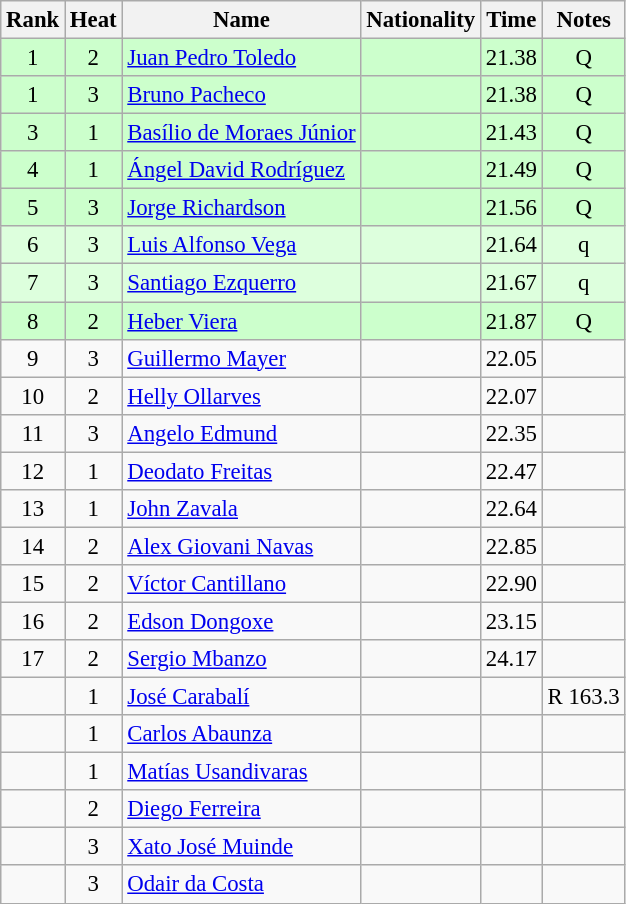<table class="wikitable sortable" style="text-align:center;font-size:95%">
<tr>
<th>Rank</th>
<th>Heat</th>
<th>Name</th>
<th>Nationality</th>
<th>Time</th>
<th>Notes</th>
</tr>
<tr bgcolor=ccffcc>
<td>1</td>
<td>2</td>
<td align=left><a href='#'>Juan Pedro Toledo</a></td>
<td align=left></td>
<td>21.38</td>
<td>Q</td>
</tr>
<tr bgcolor=ccffcc>
<td>1</td>
<td>3</td>
<td align=left><a href='#'>Bruno Pacheco</a></td>
<td align=left></td>
<td>21.38</td>
<td>Q</td>
</tr>
<tr bgcolor=ccffcc>
<td>3</td>
<td>1</td>
<td align=left><a href='#'>Basílio de Moraes Júnior</a></td>
<td align=left></td>
<td>21.43</td>
<td>Q</td>
</tr>
<tr bgcolor=ccffcc>
<td>4</td>
<td>1</td>
<td align=left><a href='#'>Ángel David Rodríguez</a></td>
<td align=left></td>
<td>21.49</td>
<td>Q</td>
</tr>
<tr bgcolor=ccffcc>
<td>5</td>
<td>3</td>
<td align=left><a href='#'>Jorge Richardson</a></td>
<td align=left></td>
<td>21.56</td>
<td>Q</td>
</tr>
<tr bgcolor=ddffdd>
<td>6</td>
<td>3</td>
<td align=left><a href='#'>Luis Alfonso Vega</a></td>
<td align=left></td>
<td>21.64</td>
<td>q</td>
</tr>
<tr bgcolor=ddffdd>
<td>7</td>
<td>3</td>
<td align=left><a href='#'>Santiago Ezquerro</a></td>
<td align=left></td>
<td>21.67</td>
<td>q</td>
</tr>
<tr bgcolor=ccffcc>
<td>8</td>
<td>2</td>
<td align=left><a href='#'>Heber Viera</a></td>
<td align=left></td>
<td>21.87</td>
<td>Q</td>
</tr>
<tr>
<td>9</td>
<td>3</td>
<td align=left><a href='#'>Guillermo Mayer</a></td>
<td align=left></td>
<td>22.05</td>
<td></td>
</tr>
<tr>
<td>10</td>
<td>2</td>
<td align=left><a href='#'>Helly Ollarves</a></td>
<td align=left></td>
<td>22.07</td>
<td></td>
</tr>
<tr>
<td>11</td>
<td>3</td>
<td align=left><a href='#'>Angelo Edmund</a></td>
<td align=left></td>
<td>22.35</td>
<td></td>
</tr>
<tr>
<td>12</td>
<td>1</td>
<td align=left><a href='#'>Deodato Freitas</a></td>
<td align=left></td>
<td>22.47</td>
<td></td>
</tr>
<tr>
<td>13</td>
<td>1</td>
<td align=left><a href='#'>John Zavala</a></td>
<td align=left></td>
<td>22.64</td>
<td></td>
</tr>
<tr>
<td>14</td>
<td>2</td>
<td align=left><a href='#'>Alex Giovani Navas</a></td>
<td align=left></td>
<td>22.85</td>
<td></td>
</tr>
<tr>
<td>15</td>
<td>2</td>
<td align=left><a href='#'>Víctor Cantillano</a></td>
<td align=left></td>
<td>22.90</td>
<td></td>
</tr>
<tr>
<td>16</td>
<td>2</td>
<td align=left><a href='#'>Edson Dongoxe</a></td>
<td align=left></td>
<td>23.15</td>
<td></td>
</tr>
<tr>
<td>17</td>
<td>2</td>
<td align=left><a href='#'>Sergio Mbanzo</a></td>
<td align=left></td>
<td>24.17</td>
<td></td>
</tr>
<tr>
<td></td>
<td>1</td>
<td align=left><a href='#'>José Carabalí</a></td>
<td align=left></td>
<td></td>
<td>R 163.3</td>
</tr>
<tr>
<td></td>
<td>1</td>
<td align=left><a href='#'>Carlos Abaunza</a></td>
<td align=left></td>
<td></td>
<td></td>
</tr>
<tr>
<td></td>
<td>1</td>
<td align=left><a href='#'>Matías Usandivaras</a></td>
<td align=left></td>
<td></td>
<td></td>
</tr>
<tr>
<td></td>
<td>2</td>
<td align=left><a href='#'>Diego Ferreira</a></td>
<td align=left></td>
<td></td>
<td></td>
</tr>
<tr>
<td></td>
<td>3</td>
<td align=left><a href='#'>Xato José Muinde</a></td>
<td align=left></td>
<td></td>
<td></td>
</tr>
<tr>
<td></td>
<td>3</td>
<td align=left><a href='#'>Odair da Costa</a></td>
<td align=left></td>
<td></td>
<td></td>
</tr>
</table>
